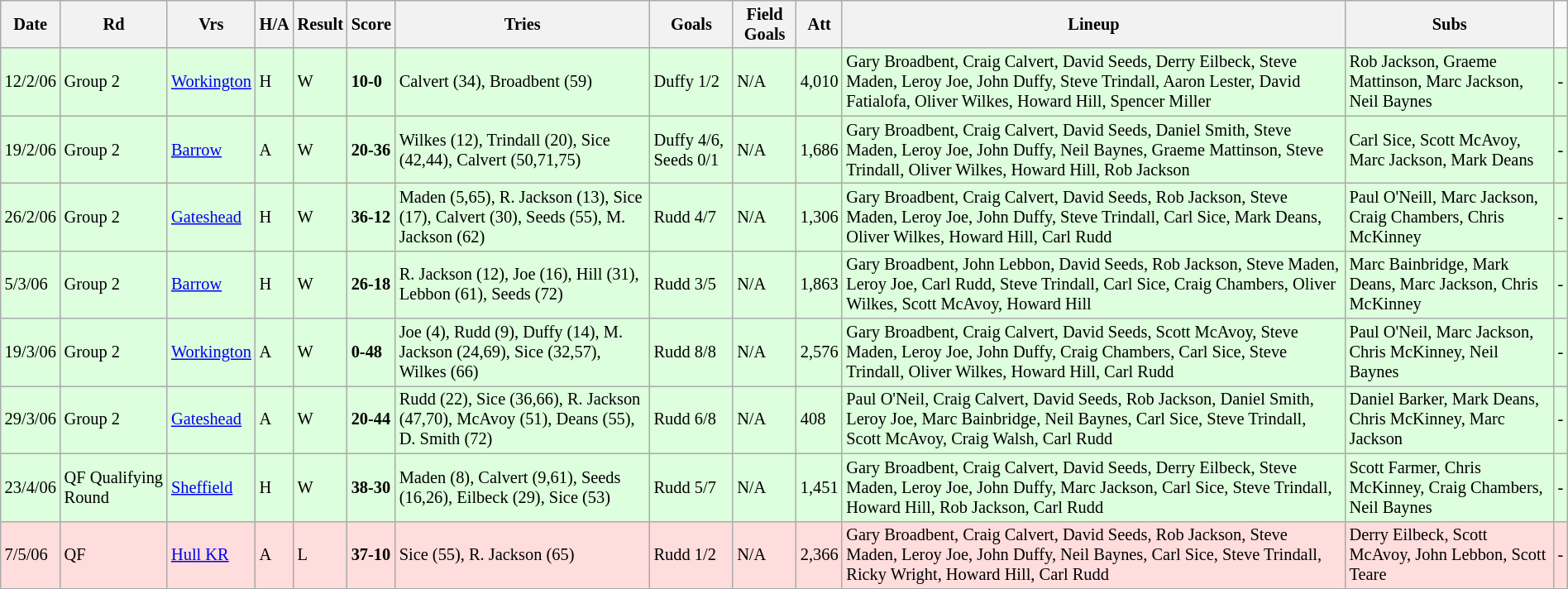<table class="wikitable" style="font-size:85%;" width="100%">
<tr>
<th>Date</th>
<th>Rd</th>
<th>Vrs</th>
<th>H/A</th>
<th>Result</th>
<th>Score</th>
<th>Tries</th>
<th>Goals</th>
<th>Field Goals</th>
<th>Att</th>
<th>Lineup</th>
<th>Subs</th>
</tr>
<tr style="background:#ddffdd;" width=20 | >
<td>12/2/06</td>
<td>Group 2</td>
<td><a href='#'>Workington</a></td>
<td>H</td>
<td>W</td>
<td><strong>10-0</strong></td>
<td>Calvert (34), Broadbent (59)</td>
<td>Duffy 1/2</td>
<td>N/A</td>
<td>4,010</td>
<td>Gary Broadbent, Craig Calvert, David Seeds, Derry Eilbeck, Steve Maden, Leroy Joe, John Duffy, Steve Trindall, Aaron Lester, David Fatialofa, Oliver Wilkes, Howard Hill, Spencer Miller</td>
<td>Rob Jackson, Graeme Mattinson, Marc Jackson, Neil Baynes</td>
<td>-</td>
</tr>
<tr style="background:#ddffdd;" width=20 | >
<td>19/2/06</td>
<td>Group 2</td>
<td><a href='#'>Barrow</a></td>
<td>A</td>
<td>W</td>
<td><strong>20-36</strong></td>
<td>Wilkes (12), Trindall (20), Sice (42,44), Calvert (50,71,75)</td>
<td>Duffy 4/6, Seeds 0/1</td>
<td>N/A</td>
<td>1,686</td>
<td>Gary Broadbent, Craig Calvert, David Seeds, Daniel Smith, Steve Maden, Leroy Joe, John Duffy, Neil Baynes, Graeme Mattinson, Steve Trindall, Oliver Wilkes, Howard Hill, Rob Jackson</td>
<td>Carl Sice, Scott McAvoy, Marc Jackson, Mark Deans</td>
<td>-</td>
</tr>
<tr style="background:#ddffdd;" width=20 | >
<td>26/2/06</td>
<td>Group 2</td>
<td><a href='#'>Gateshead</a></td>
<td>H</td>
<td>W</td>
<td><strong>36-12</strong></td>
<td>Maden (5,65), R. Jackson (13), Sice (17), Calvert (30), Seeds (55), M. Jackson (62)</td>
<td>Rudd 4/7</td>
<td>N/A</td>
<td>1,306</td>
<td>Gary Broadbent, Craig Calvert, David Seeds, Rob Jackson, Steve Maden, Leroy Joe, John Duffy, Steve Trindall, Carl Sice, Mark Deans, Oliver Wilkes, Howard Hill, Carl Rudd</td>
<td>Paul O'Neill, Marc Jackson, Craig Chambers, Chris McKinney</td>
<td>-</td>
</tr>
<tr style="background:#ddffdd;" width=20 | >
<td>5/3/06</td>
<td>Group 2</td>
<td><a href='#'>Barrow</a></td>
<td>H</td>
<td>W</td>
<td><strong>26-18</strong></td>
<td>R. Jackson (12), Joe (16), Hill (31), Lebbon (61), Seeds (72)</td>
<td>Rudd 3/5</td>
<td>N/A</td>
<td>1,863</td>
<td>Gary Broadbent, John Lebbon, David Seeds, Rob Jackson, Steve Maden, Leroy Joe, Carl Rudd, Steve Trindall, Carl Sice, Craig Chambers, Oliver Wilkes, Scott McAvoy, Howard Hill</td>
<td>Marc Bainbridge, Mark Deans, Marc Jackson, Chris McKinney</td>
<td>-</td>
</tr>
<tr style="background:#ddffdd;" width=20 | >
<td>19/3/06</td>
<td>Group 2</td>
<td><a href='#'>Workington</a></td>
<td>A</td>
<td>W</td>
<td><strong>0-48</strong></td>
<td>Joe (4), Rudd (9), Duffy (14), M. Jackson (24,69), Sice (32,57), Wilkes (66)</td>
<td>Rudd 8/8</td>
<td>N/A</td>
<td>2,576</td>
<td>Gary Broadbent, Craig Calvert, David Seeds, Scott McAvoy, Steve Maden, Leroy Joe, John Duffy, Craig Chambers, Carl Sice, Steve Trindall, Oliver Wilkes, Howard Hill, Carl Rudd</td>
<td>Paul O'Neil, Marc Jackson, Chris McKinney, Neil Baynes</td>
<td>-</td>
</tr>
<tr style="background:#ddffdd;" width=20 | >
<td>29/3/06</td>
<td>Group 2</td>
<td><a href='#'>Gateshead</a></td>
<td>A</td>
<td>W</td>
<td><strong>20-44</strong></td>
<td>Rudd (22), Sice (36,66), R. Jackson (47,70), McAvoy (51), Deans (55), D. Smith (72)</td>
<td>Rudd 6/8</td>
<td>N/A</td>
<td>408</td>
<td>Paul O'Neil, Craig Calvert, David Seeds, Rob Jackson, Daniel Smith, Leroy Joe, Marc Bainbridge, Neil Baynes, Carl Sice, Steve Trindall, Scott McAvoy, Craig Walsh, Carl Rudd</td>
<td>Daniel Barker, Mark Deans, Chris McKinney, Marc Jackson</td>
<td>-</td>
</tr>
<tr style="background:#ddffdd;" width=20 | >
<td>23/4/06</td>
<td>QF Qualifying Round</td>
<td><a href='#'>Sheffield</a></td>
<td>H</td>
<td>W</td>
<td><strong>38-30</strong></td>
<td>Maden (8), Calvert (9,61), Seeds (16,26), Eilbeck (29), Sice (53)</td>
<td>Rudd 5/7</td>
<td>N/A</td>
<td>1,451</td>
<td>Gary Broadbent, Craig Calvert, David Seeds, Derry Eilbeck, Steve Maden, Leroy Joe, John Duffy, Marc Jackson, Carl Sice, Steve Trindall, Howard Hill, Rob Jackson, Carl Rudd</td>
<td>Scott Farmer, Chris McKinney, Craig Chambers, Neil Baynes</td>
<td>-</td>
</tr>
<tr style="background:#ffdddd;" width=20 | >
<td>7/5/06</td>
<td>QF</td>
<td><a href='#'>Hull KR</a></td>
<td>A</td>
<td>L</td>
<td><strong>37-10</strong></td>
<td>Sice (55), R. Jackson (65)</td>
<td>Rudd 1/2</td>
<td>N/A</td>
<td>2,366</td>
<td>Gary Broadbent, Craig Calvert, David Seeds, Rob Jackson, Steve Maden, Leroy Joe, John Duffy, Neil Baynes, Carl Sice, Steve Trindall, Ricky Wright, Howard Hill, Carl Rudd</td>
<td>Derry Eilbeck, Scott McAvoy, John Lebbon, Scott Teare</td>
<td>-</td>
</tr>
</table>
